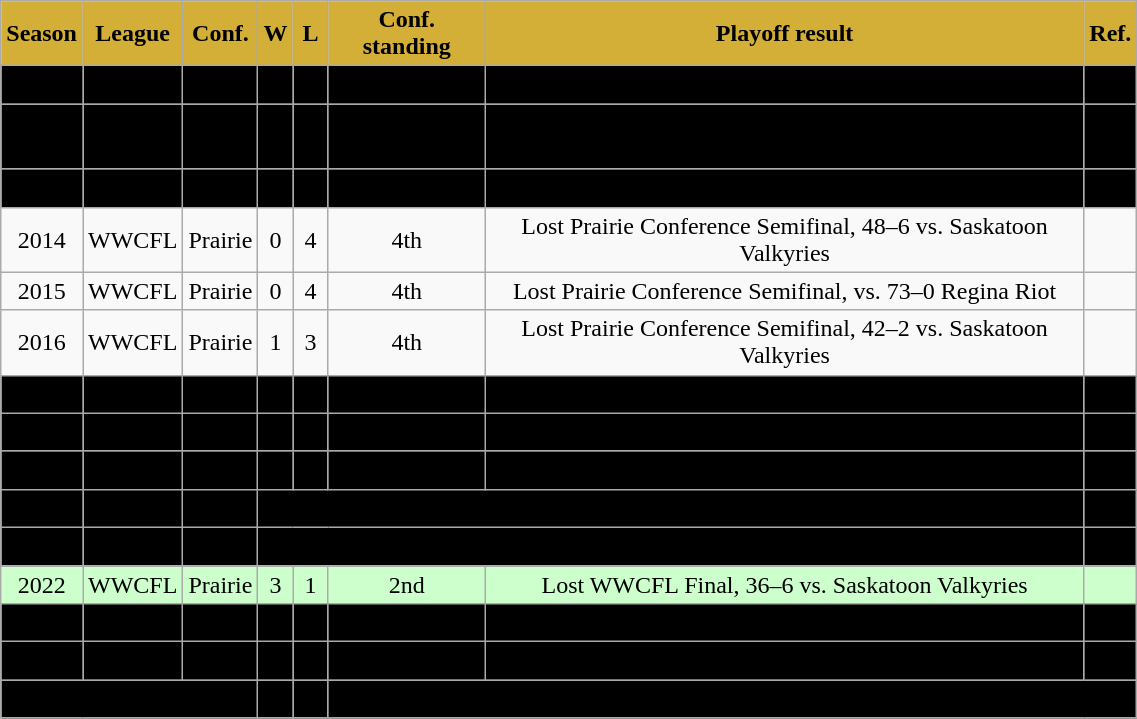<table class="wikitable" style="width:60%;">
<tr style="text-align:center; background:#D4AF37; color:black;">
<td><strong>Season</strong></td>
<td><strong>League</strong></td>
<td><strong>Conf.</strong></td>
<td><strong>W</strong></td>
<td><strong>L</strong></td>
<td><strong>Conf. standing</strong></td>
<td><strong>Playoff result</strong></td>
<td><strong>Ref.</strong></td>
</tr>
<tr style="text-align:center;" bgcolor=" ">
<td>2011</td>
<td>WWCFL</td>
<td>Prairie</td>
<td>2</td>
<td>2</td>
<td>3rd</td>
<td>Forfeit Conference Semifinal vs. Regina Riot</td>
<td></td>
</tr>
<tr style="text-align:center;" bgcolor=" ">
<td>2012</td>
<td>WWCFL</td>
<td>Prairie</td>
<td>1</td>
<td>3</td>
<td>4th</td>
<td>Lost Prairie Conference Semifinal, 56–0 vs. Saskatoon Valkyries</td>
<td></td>
</tr>
<tr style="text-align:center;" bgcolor=" ">
<td>2013</td>
<td>WWCFL</td>
<td>Prairie</td>
<td>0</td>
<td>4</td>
<td>4th</td>
<td>Did not qualify</td>
<td></td>
</tr>
<tr style="text-align:center;" bgcolor="">
<td>2014</td>
<td>WWCFL</td>
<td>Prairie</td>
<td>0</td>
<td>4</td>
<td>4th</td>
<td>Lost Prairie Conference Semifinal, 48–6 vs. Saskatoon Valkyries</td>
<td></td>
</tr>
<tr style="text-align:center;" bgcolor="">
<td>2015</td>
<td>WWCFL</td>
<td>Prairie</td>
<td>0</td>
<td>4</td>
<td>4th</td>
<td>Lost Prairie Conference Semifinal, vs. 73–0 Regina Riot</td>
<td></td>
</tr>
<tr style="text-align:center;" bgcolor="">
<td>2016</td>
<td>WWCFL</td>
<td>Prairie</td>
<td>1</td>
<td>3</td>
<td>4th</td>
<td>Lost Prairie Conference Semifinal, 42–2 vs. Saskatoon Valkyries</td>
<td></td>
</tr>
<tr style="text-align:center;" bgcolor=" ">
<td>2017</td>
<td>WWCFL</td>
<td>Prairie</td>
<td>1</td>
<td>3</td>
<td>4th</td>
<td>Did not qualify</td>
<td></td>
</tr>
<tr style="text-align:center;" bgcolor=" ">
<td>2018</td>
<td>WWCFL</td>
<td>Prairie</td>
<td>2</td>
<td>2</td>
<td>3rd</td>
<td>Lost Quarterfinal, 16–13 vs. Saskatoon Valkyries</td>
<td></td>
</tr>
<tr style="text-align:center;" bgcolor=" ">
<td>2019</td>
<td>WWCFL</td>
<td>Prairie</td>
<td>3</td>
<td>1</td>
<td>2nd</td>
<td>Lost Quarterfinal, 13–9 vs. Regina Riot</td>
<td></td>
</tr>
<tr style="text-align:center;" bgcolor=" ">
<td>2020</td>
<td>WWCFL</td>
<td>Prairie</td>
<td colspan="4"><em>Season cancelled due to COVID-19 pandemic</em></td>
<td></td>
</tr>
<tr style="text-align:center;" bgcolor=" ">
<td>2021</td>
<td>WWCFL</td>
<td>Prairie</td>
<td colspan="4"><em>Season cancelled due to COVID-19 pandemic</em></td>
<td></td>
</tr>
<tr style="text-align:center;" bgcolor="#CCFFCC">
<td>2022</td>
<td>WWCFL</td>
<td>Prairie</td>
<td>3</td>
<td>1</td>
<td>2nd</td>
<td>Lost WWCFL Final, 36–6 vs. Saskatoon Valkyries</td>
<td></td>
</tr>
<tr style="text-align:center;" bgcolor=" ">
<td>2023</td>
<td>WWCFL</td>
<td>Prairie</td>
<td>2</td>
<td>2</td>
<td>3rd</td>
<td>Lost Quarterfinal, 26–13 vs. Regina Riot</td>
<td></td>
</tr>
<tr style="text-align:center;" bgcolor=" ">
<td>2024</td>
<td>WWCFL</td>
<td>Prairie</td>
<td>0</td>
<td>4</td>
<td>3rd</td>
<td>Lost Semifinal, 48–14 vs. Saskatoon Valkyries</td>
<td></td>
</tr>
<tr style="text-align:center;" bgcolor=" ">
<td colspan="3">Totals (2011–2024)</td>
<td><strong>15</strong></td>
<td><strong>33</strong></td>
<td colspan="3"></td>
</tr>
</table>
